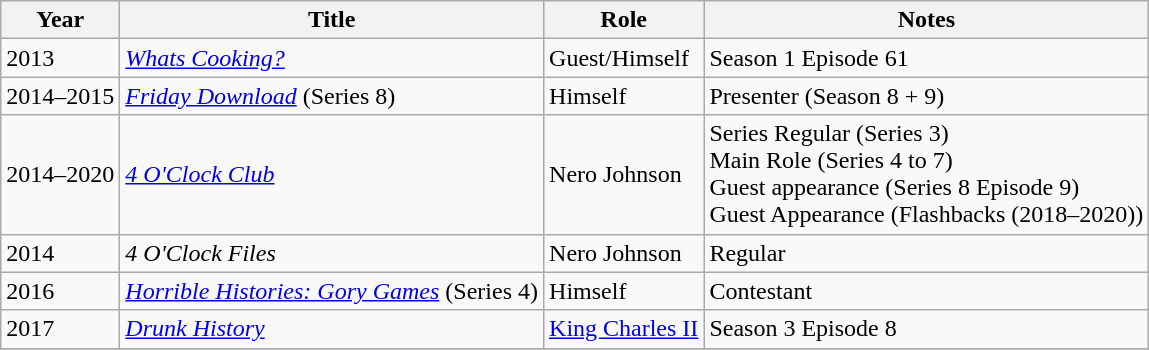<table class="wikitable sortable">
<tr>
<th>Year</th>
<th>Title</th>
<th>Role</th>
<th class="unsortable">Notes</th>
</tr>
<tr>
<td>2013</td>
<td><em><a href='#'>Whats Cooking?</a></em></td>
<td>Guest/Himself</td>
<td>Season 1 Episode 61</td>
</tr>
<tr>
<td>2014–2015</td>
<td><em><a href='#'>Friday Download</a></em> (Series 8)</td>
<td>Himself</td>
<td>Presenter (Season 8 + 9)</td>
</tr>
<tr>
<td>2014–2020</td>
<td><em><a href='#'>4 O'Clock Club</a></em></td>
<td>Nero Johnson</td>
<td>Series Regular (Series 3)<br>Main Role (Series 4 to 7)<br>Guest appearance (Series 8 Episode 9)<br>Guest Appearance (Flashbacks (2018–2020))</td>
</tr>
<tr>
<td>2014</td>
<td><em>4 O'Clock Files</em></td>
<td>Nero Johnson</td>
<td>Regular</td>
</tr>
<tr>
<td>2016</td>
<td><em><a href='#'>Horrible Histories: Gory Games</a></em> (Series 4)</td>
<td>Himself</td>
<td>Contestant</td>
</tr>
<tr>
<td>2017</td>
<td><em><a href='#'>Drunk History</a></em></td>
<td><a href='#'>King Charles II</a></td>
<td>Season 3 Episode 8</td>
</tr>
<tr>
</tr>
</table>
